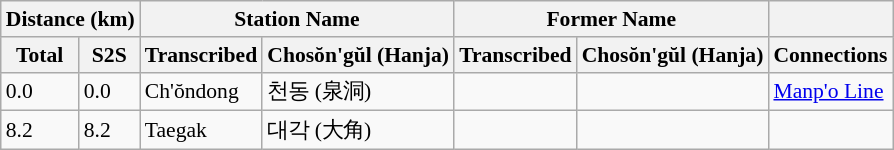<table class="wikitable" style="font-size:90%;">
<tr>
<th colspan="2">Distance (km)</th>
<th colspan="2">Station Name</th>
<th colspan="2">Former Name</th>
<th></th>
</tr>
<tr>
<th>Total</th>
<th>S2S</th>
<th>Transcribed</th>
<th>Chosŏn'gŭl (Hanja)</th>
<th>Transcribed</th>
<th>Chosŏn'gŭl (Hanja)</th>
<th>Connections</th>
</tr>
<tr>
<td>0.0</td>
<td>0.0</td>
<td>Ch'ŏndong</td>
<td>천동 (泉洞)</td>
<td></td>
<td></td>
<td><a href='#'>Manp'o Line</a></td>
</tr>
<tr>
<td>8.2</td>
<td>8.2</td>
<td>Taegak</td>
<td>대각 (大角)</td>
<td></td>
<td></td>
<td></td>
</tr>
</table>
